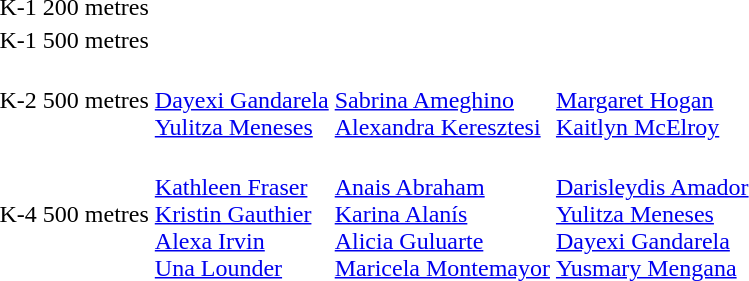<table>
<tr>
<td>K-1 200 metres <br></td>
<td></td>
<td></td>
<td></td>
</tr>
<tr>
<td>K-1 500 metres <br></td>
<td></td>
<td></td>
<td></td>
</tr>
<tr>
<td>K-2 500 metres <br></td>
<td><br><a href='#'>Dayexi Gandarela</a><br><a href='#'>Yulitza Meneses</a></td>
<td><br><a href='#'>Sabrina Ameghino</a><br><a href='#'>Alexandra Keresztesi</a></td>
<td><br><a href='#'>Margaret Hogan</a><br><a href='#'>Kaitlyn McElroy</a></td>
</tr>
<tr>
<td>K-4 500 metres <br></td>
<td><br><a href='#'>Kathleen Fraser</a><br><a href='#'>Kristin Gauthier</a><br> <a href='#'>Alexa Irvin</a><br> <a href='#'>Una Lounder</a></td>
<td><br><a href='#'>Anais Abraham</a><br> <a href='#'>Karina Alanís</a><br> <a href='#'>Alicia Guluarte</a><br> <a href='#'>Maricela Montemayor</a></td>
<td><br><a href='#'>Darisleydis Amador</a><br> <a href='#'>Yulitza Meneses</a><br> <a href='#'>Dayexi Gandarela</a><br> <a href='#'>Yusmary Mengana</a></td>
</tr>
</table>
